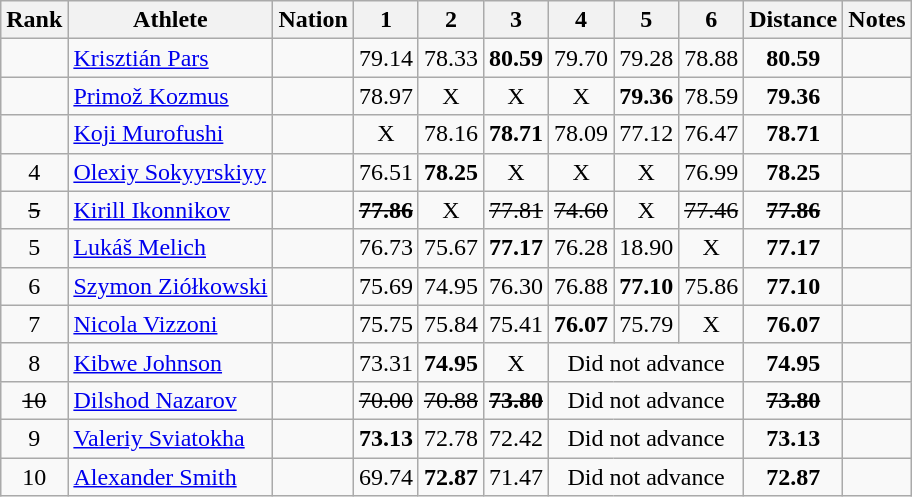<table class="sortable wikitable" style="text-align:center">
<tr>
<th>Rank</th>
<th>Athlete</th>
<th>Nation</th>
<th>1</th>
<th>2</th>
<th>3</th>
<th>4</th>
<th>5</th>
<th>6</th>
<th>Distance</th>
<th>Notes</th>
</tr>
<tr>
<td></td>
<td align="left"><a href='#'>Krisztián Pars</a></td>
<td align="left"></td>
<td>79.14</td>
<td>78.33</td>
<td><strong>80.59</strong></td>
<td>79.70</td>
<td>79.28</td>
<td>78.88</td>
<td><strong>80.59</strong></td>
<td></td>
</tr>
<tr>
<td></td>
<td align="left"><a href='#'>Primož Kozmus</a></td>
<td align="left"></td>
<td>78.97</td>
<td data-sort-value=1.00>X</td>
<td data-sort-value=1.00>X</td>
<td data-sort-value=1.00>X</td>
<td><strong>79.36</strong></td>
<td>78.59</td>
<td><strong>79.36</strong></td>
<td></td>
</tr>
<tr>
<td></td>
<td align="left"><a href='#'>Koji Murofushi</a></td>
<td align="left"></td>
<td data-sort-value=1.00>X</td>
<td>78.16</td>
<td><strong>78.71</strong></td>
<td>78.09</td>
<td>77.12</td>
<td>76.47</td>
<td><strong>78.71</strong></td>
<td></td>
</tr>
<tr>
<td>4</td>
<td align="left"><a href='#'>Olexiy Sokyyrskiyy</a></td>
<td align="left"></td>
<td>76.51</td>
<td><strong>78.25</strong></td>
<td data-sort-value=1.00>X</td>
<td data-sort-value=1.00>X</td>
<td data-sort-value=1.00>X</td>
<td>76.99</td>
<td><strong>78.25</strong></td>
<td></td>
</tr>
<tr>
<td><s>5</s></td>
<td align="left"><a href='#'>Kirill Ikonnikov</a></td>
<td align="left"></td>
<td><s><strong>77.86</strong></s></td>
<td data-sort-value=1.00>X</td>
<td><s>77.81</s></td>
<td><s>74.60</s></td>
<td data-sort-value=1.00>X</td>
<td><s>77.46</s></td>
<td><s><strong>77.86</strong></s></td>
<td></td>
</tr>
<tr>
<td>5</td>
<td align="left"><a href='#'>Lukáš Melich</a></td>
<td align="left"></td>
<td>76.73</td>
<td>75.67</td>
<td><strong>77.17</strong></td>
<td>76.28</td>
<td>18.90</td>
<td data-sort-value=1.00>X</td>
<td><strong>77.17</strong></td>
<td></td>
</tr>
<tr>
<td>6</td>
<td align="left"><a href='#'>Szymon Ziółkowski</a></td>
<td align="left"></td>
<td>75.69</td>
<td>74.95</td>
<td>76.30</td>
<td>76.88</td>
<td><strong>77.10</strong></td>
<td>75.86</td>
<td><strong>77.10</strong></td>
<td></td>
</tr>
<tr>
<td>7</td>
<td align="left"><a href='#'>Nicola Vizzoni</a></td>
<td align="left"></td>
<td>75.75</td>
<td>75.84</td>
<td>75.41</td>
<td><strong>76.07</strong></td>
<td>75.79</td>
<td data-sort-value=1.00>X</td>
<td><strong>76.07</strong></td>
<td></td>
</tr>
<tr>
<td>8</td>
<td align="left"><a href='#'>Kibwe Johnson</a></td>
<td align="left"></td>
<td>73.31</td>
<td><strong>74.95</strong></td>
<td data-sort-value=1.00>X</td>
<td colspan=3 data-sort-value=0.00>Did not advance</td>
<td><strong>74.95</strong></td>
<td></td>
</tr>
<tr>
<td><s>10</s></td>
<td align="left"><a href='#'>Dilshod Nazarov</a></td>
<td align="left"></td>
<td><s>70.00</s></td>
<td><s>70.88</s></td>
<td><s><strong>73.80</strong></s></td>
<td colspan=3 data-sort-value=0.00>Did not advance</td>
<td><s><strong>73.80</strong></s></td>
<td></td>
</tr>
<tr>
<td>9</td>
<td align="left"><a href='#'>Valeriy Sviatokha</a></td>
<td align="left"></td>
<td><strong>73.13</strong></td>
<td>72.78</td>
<td>72.42</td>
<td colspan=3 data-sort-value=0.00>Did not advance</td>
<td><strong>73.13</strong></td>
<td></td>
</tr>
<tr>
<td>10</td>
<td align="left"><a href='#'>Alexander Smith</a></td>
<td align="left"></td>
<td>69.74</td>
<td><strong>72.87</strong></td>
<td>71.47</td>
<td colspan=3 data-sort-value=0.00>Did not advance</td>
<td><strong>72.87</strong></td>
<td></td>
</tr>
</table>
